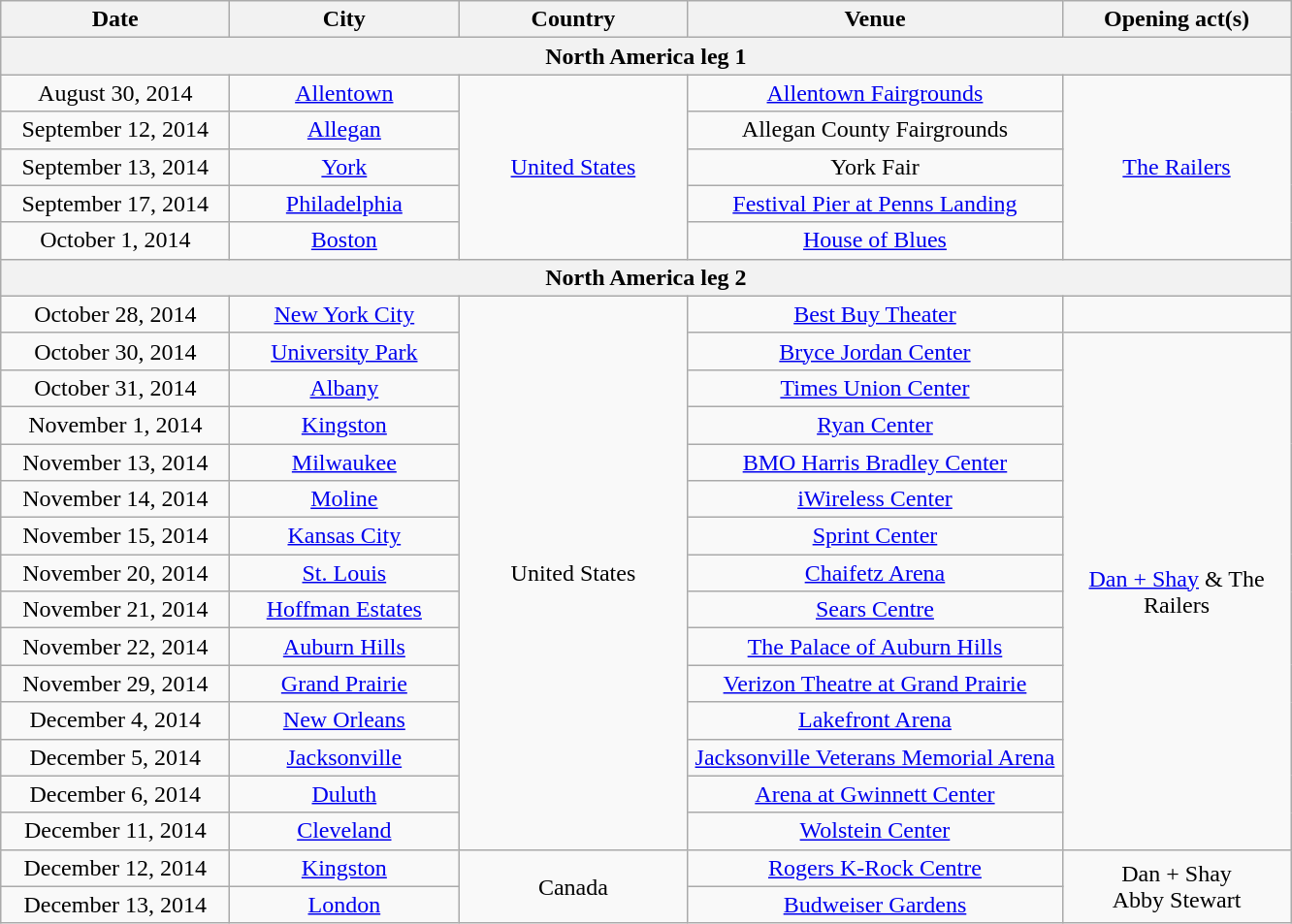<table class="wikitable" style="text-align:center;">
<tr>
<th style="width:150px;">Date</th>
<th style="width:150px;">City</th>
<th style="width:150px;">Country</th>
<th style="width:250px;">Venue</th>
<th style="width:150px;">Opening act(s)</th>
</tr>
<tr>
<th colspan="5">North America leg 1</th>
</tr>
<tr>
<td>August 30, 2014</td>
<td><a href='#'>Allentown</a></td>
<td rowspan="5"><a href='#'>United States</a></td>
<td><a href='#'>Allentown Fairgrounds</a></td>
<td rowspan="5"><a href='#'>The Railers</a></td>
</tr>
<tr>
<td>September 12, 2014</td>
<td><a href='#'>Allegan</a></td>
<td>Allegan County Fairgrounds</td>
</tr>
<tr>
<td>September 13, 2014</td>
<td><a href='#'>York</a></td>
<td>York Fair</td>
</tr>
<tr>
<td>September 17, 2014</td>
<td><a href='#'>Philadelphia</a></td>
<td><a href='#'>Festival Pier at Penns Landing</a></td>
</tr>
<tr>
<td>October 1, 2014</td>
<td><a href='#'>Boston</a></td>
<td><a href='#'>House of Blues</a></td>
</tr>
<tr>
<th colspan="5">North America leg 2</th>
</tr>
<tr>
<td>October 28, 2014</td>
<td><a href='#'>New York City</a></td>
<td rowspan="15">United States</td>
<td><a href='#'>Best Buy Theater</a></td>
<td></td>
</tr>
<tr>
<td>October 30, 2014</td>
<td><a href='#'>University Park</a></td>
<td><a href='#'>Bryce Jordan Center</a></td>
<td rowspan="14"><a href='#'>Dan + Shay</a> & The Railers</td>
</tr>
<tr>
<td>October 31, 2014</td>
<td><a href='#'>Albany</a></td>
<td><a href='#'>Times Union Center</a></td>
</tr>
<tr>
<td>November 1, 2014</td>
<td><a href='#'>Kingston</a></td>
<td><a href='#'>Ryan Center</a></td>
</tr>
<tr>
<td>November 13, 2014</td>
<td><a href='#'>Milwaukee</a></td>
<td><a href='#'>BMO Harris Bradley Center</a></td>
</tr>
<tr>
<td>November 14, 2014</td>
<td><a href='#'>Moline</a></td>
<td><a href='#'>iWireless Center</a></td>
</tr>
<tr>
<td>November 15, 2014</td>
<td><a href='#'>Kansas City</a></td>
<td><a href='#'>Sprint Center</a></td>
</tr>
<tr>
<td>November 20, 2014</td>
<td><a href='#'>St. Louis</a></td>
<td><a href='#'>Chaifetz Arena</a></td>
</tr>
<tr>
<td>November 21, 2014</td>
<td><a href='#'>Hoffman Estates</a></td>
<td><a href='#'>Sears Centre</a></td>
</tr>
<tr>
<td>November 22, 2014</td>
<td><a href='#'>Auburn Hills</a></td>
<td><a href='#'>The Palace of Auburn Hills</a></td>
</tr>
<tr>
<td>November 29, 2014</td>
<td><a href='#'>Grand Prairie</a></td>
<td><a href='#'>Verizon Theatre at Grand Prairie</a></td>
</tr>
<tr>
<td>December 4, 2014</td>
<td><a href='#'>New Orleans</a></td>
<td><a href='#'>Lakefront Arena</a></td>
</tr>
<tr>
<td>December 5, 2014</td>
<td><a href='#'>Jacksonville</a></td>
<td><a href='#'>Jacksonville Veterans Memorial Arena</a></td>
</tr>
<tr>
<td>December 6, 2014</td>
<td><a href='#'>Duluth</a></td>
<td><a href='#'>Arena at Gwinnett Center</a></td>
</tr>
<tr>
<td>December 11, 2014</td>
<td><a href='#'>Cleveland</a></td>
<td><a href='#'>Wolstein Center</a></td>
</tr>
<tr>
<td>December 12, 2014</td>
<td><a href='#'>Kingston</a></td>
<td rowspan="2">Canada</td>
<td><a href='#'>Rogers K-Rock Centre</a></td>
<td rowspan="2">Dan + Shay <br>Abby Stewart</td>
</tr>
<tr>
<td>December 13, 2014</td>
<td><a href='#'>London</a></td>
<td><a href='#'>Budweiser Gardens</a></td>
</tr>
</table>
